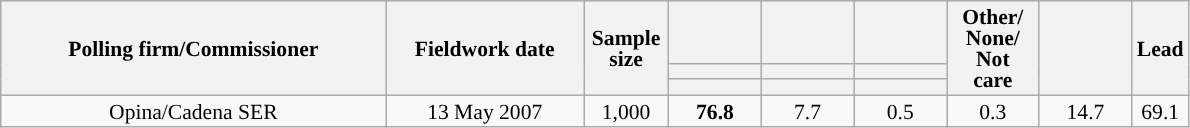<table class="wikitable collapsible collapsed" style="text-align:center; font-size:90%; line-height:14px;">
<tr style="height:42px;">
<th style="width:250px;" rowspan="3">Polling firm/Commissioner</th>
<th style="width:125px;" rowspan="3">Fieldwork date</th>
<th style="width:50px;" rowspan="3">Sample size</th>
<th style="width:55px;"></th>
<th style="width:55px;"></th>
<th style="width:55px;"></th>
<th style="width:55px;" rowspan="3">Other/<br>None/<br>Not<br>care</th>
<th style="width:55px;" rowspan="3"></th>
<th style="width:30px;" rowspan="3">Lead</th>
</tr>
<tr>
<th style="color:inherit;background:"></th>
<th style="color:inherit;background:"></th>
<th style="color:inherit;background:"></th>
</tr>
<tr>
<th></th>
<th></th>
<th></th>
</tr>
<tr>
<td>Opina/Cadena SER</td>
<td>13 May 2007</td>
<td>1,000</td>
<td><strong>76.8</strong></td>
<td>7.7</td>
<td>0.5</td>
<td>0.3</td>
<td>14.7</td>
<td style="background:">69.1</td>
</tr>
</table>
